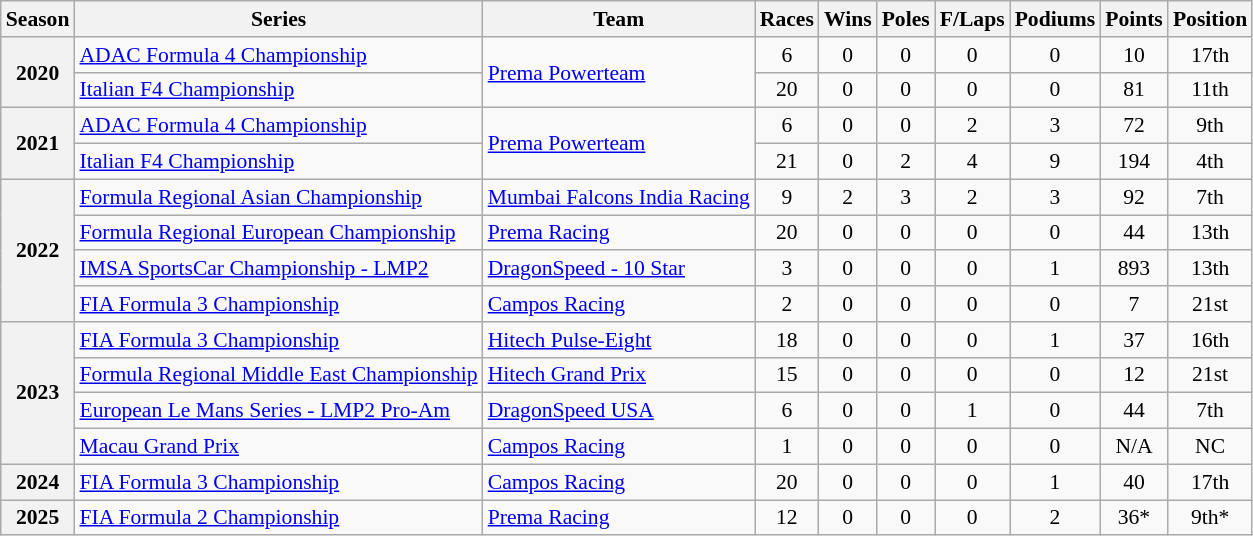<table class="wikitable" style="font-size: 90%; text-align:center;">
<tr>
<th>Season</th>
<th>Series</th>
<th>Team</th>
<th>Races</th>
<th>Wins</th>
<th>Poles</th>
<th>F/Laps</th>
<th>Podiums</th>
<th>Points</th>
<th>Position</th>
</tr>
<tr>
<th rowspan="2">2020</th>
<td style="text-align:left;"><a href='#'>ADAC Formula 4 Championship</a></td>
<td style="text-align:left;" rowspan="2"><a href='#'>Prema Powerteam</a></td>
<td>6</td>
<td>0</td>
<td>0</td>
<td>0</td>
<td>0</td>
<td>10</td>
<td>17th</td>
</tr>
<tr>
<td style="text-align:left;"><a href='#'>Italian F4 Championship</a></td>
<td>20</td>
<td>0</td>
<td>0</td>
<td>0</td>
<td>0</td>
<td>81</td>
<td>11th</td>
</tr>
<tr>
<th rowspan="2">2021</th>
<td style="text-align:left;"><a href='#'>ADAC Formula 4 Championship</a></td>
<td style="text-align:left;" rowspan="2"><a href='#'>Prema Powerteam</a></td>
<td>6</td>
<td>0</td>
<td>0</td>
<td>2</td>
<td>3</td>
<td>72</td>
<td>9th</td>
</tr>
<tr>
<td style="text-align:left;"><a href='#'>Italian F4 Championship</a></td>
<td>21</td>
<td>0</td>
<td>2</td>
<td>4</td>
<td>9</td>
<td>194</td>
<td>4th</td>
</tr>
<tr>
<th rowspan="4">2022</th>
<td style="text-align:left;"><a href='#'>Formula Regional Asian Championship</a></td>
<td style="text-align:left;"><a href='#'>Mumbai Falcons India Racing</a></td>
<td>9</td>
<td>2</td>
<td>3</td>
<td>2</td>
<td>3</td>
<td>92</td>
<td>7th</td>
</tr>
<tr>
<td style="text-align:left;"><a href='#'>Formula Regional European Championship</a></td>
<td style="text-align:left;"><a href='#'>Prema Racing</a></td>
<td>20</td>
<td>0</td>
<td>0</td>
<td>0</td>
<td>0</td>
<td>44</td>
<td>13th</td>
</tr>
<tr>
<td style="text-align:left;"><a href='#'>IMSA SportsCar Championship - LMP2</a></td>
<td style="text-align:left;"><a href='#'>DragonSpeed - 10 Star</a></td>
<td>3</td>
<td>0</td>
<td>0</td>
<td>0</td>
<td>1</td>
<td>893</td>
<td>13th</td>
</tr>
<tr>
<td style="text-align:left;"><a href='#'>FIA Formula 3 Championship</a></td>
<td style="text-align:left;"><a href='#'>Campos Racing</a></td>
<td>2</td>
<td>0</td>
<td>0</td>
<td>0</td>
<td>0</td>
<td>7</td>
<td>21st</td>
</tr>
<tr>
<th rowspan="4">2023</th>
<td style="text-align:left;"><a href='#'>FIA Formula 3 Championship</a></td>
<td style="text-align:left;"><a href='#'>Hitech Pulse-Eight</a></td>
<td>18</td>
<td>0</td>
<td>0</td>
<td>0</td>
<td>1</td>
<td>37</td>
<td>16th</td>
</tr>
<tr>
<td style="text-align:left;"><a href='#'>Formula Regional Middle East Championship</a></td>
<td style="text-align:left;"><a href='#'>Hitech Grand Prix</a></td>
<td>15</td>
<td>0</td>
<td>0</td>
<td>0</td>
<td>0</td>
<td>12</td>
<td>21st</td>
</tr>
<tr>
<td style="text-align:left;"><a href='#'>European Le Mans Series - LMP2 Pro-Am</a></td>
<td style="text-align:left;"><a href='#'>DragonSpeed USA</a></td>
<td>6</td>
<td>0</td>
<td>0</td>
<td>1</td>
<td>0</td>
<td>44</td>
<td>7th</td>
</tr>
<tr>
<td style="text-align:left;"><a href='#'>Macau Grand Prix</a></td>
<td style="text-align:left;"><a href='#'>Campos Racing</a></td>
<td>1</td>
<td>0</td>
<td>0</td>
<td>0</td>
<td>0</td>
<td>N/A</td>
<td>NC</td>
</tr>
<tr>
<th>2024</th>
<td style="text-align:left;"><a href='#'>FIA Formula 3 Championship</a></td>
<td style="text-align:left;"><a href='#'>Campos Racing</a></td>
<td>20</td>
<td>0</td>
<td>0</td>
<td>0</td>
<td>1</td>
<td>40</td>
<td>17th</td>
</tr>
<tr>
<th>2025</th>
<td style="text-align:left;"><a href='#'>FIA Formula 2 Championship</a></td>
<td style="text-align:left;"><a href='#'>Prema Racing</a></td>
<td>12</td>
<td>0</td>
<td>0</td>
<td>0</td>
<td>2</td>
<td>36*</td>
<td>9th*</td>
</tr>
</table>
